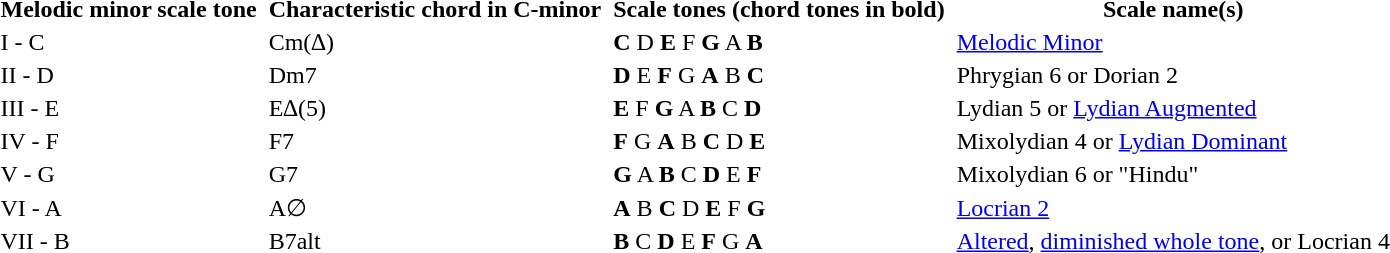<table>
<tr>
<th>Melodic minor scale tone</th>
<th></th>
<th>Characteristic chord in C-minor</th>
<th></th>
<th>Scale tones (chord tones in <strong>bold</strong>)</th>
<th></th>
<th>Scale name(s)</th>
</tr>
<tr>
<td>I - C</td>
<td></td>
<td>Cm(∆)</td>
<td></td>
<td><strong>C</strong> D <strong>E</strong> F <strong>G</strong> A <strong>B</strong></td>
<td></td>
<td><a href='#'>Melodic Minor</a></td>
</tr>
<tr>
<td>II - D</td>
<td></td>
<td>Dm7</td>
<td></td>
<td><strong>D</strong> E <strong>F</strong> G <strong>A</strong> B <strong>C</strong></td>
<td></td>
<td>Phrygian 6 or Dorian 2</td>
</tr>
<tr>
<td>III - E</td>
<td></td>
<td>E∆(5)</td>
<td></td>
<td><strong>E</strong> F <strong>G</strong> A <strong>B</strong> C <strong>D</strong></td>
<td></td>
<td>Lydian 5 or <a href='#'>Lydian Augmented</a></td>
</tr>
<tr>
<td>IV - F</td>
<td></td>
<td>F7</td>
<td></td>
<td><strong>F</strong> G <strong>A</strong> B <strong>C</strong> D <strong>E</strong></td>
<td></td>
<td>Mixolydian 4 or <a href='#'>Lydian Dominant</a></td>
</tr>
<tr>
<td>V - G</td>
<td></td>
<td>G7</td>
<td></td>
<td><strong>G</strong> A <strong>B</strong> C <strong>D</strong> E <strong>F</strong></td>
<td></td>
<td>Mixolydian 6 or "Hindu"</td>
</tr>
<tr>
<td>VI - A</td>
<td></td>
<td>A∅</td>
<td></td>
<td><strong>A</strong> B <strong>C</strong> D <strong>E</strong> F <strong>G</strong></td>
<td></td>
<td><a href='#'>Locrian 2</a></td>
</tr>
<tr>
<td>VII - B</td>
<td></td>
<td>B7alt</td>
<td></td>
<td><strong>B</strong> C <strong>D</strong> E <strong>F</strong> G <strong>A</strong></td>
<td></td>
<td><a href='#'>Altered</a>, <a href='#'>diminished whole tone</a>, or Locrian 4</td>
</tr>
</table>
